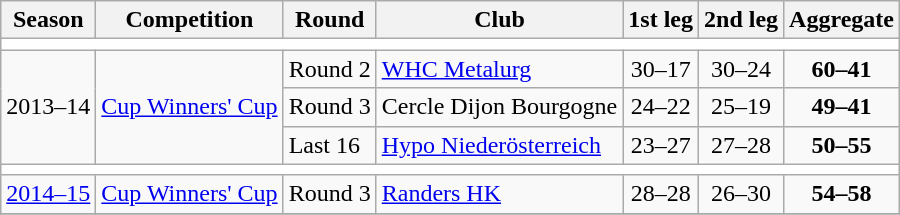<table class="wikitable">
<tr>
<th>Season</th>
<th>Competition</th>
<th>Round</th>
<th>Club</th>
<th>1st leg</th>
<th>2nd leg</th>
<th>Aggregate</th>
</tr>
<tr>
<td colspan="7" bgcolor=white></td>
</tr>
<tr>
<td rowspan=3>2013–14</td>
<td rowspan=3><a href='#'>Cup Winners' Cup</a></td>
<td>Round 2</td>
<td> <a href='#'>WHC Metalurg</a></td>
<td align=center>30–17</td>
<td align=center>30–24</td>
<td align=center><strong>60–41</strong></td>
</tr>
<tr>
<td>Round 3</td>
<td> Cercle Dijon Bourgogne</td>
<td align=center>24–22</td>
<td align=center>25–19</td>
<td align=center><strong>49–41</strong></td>
</tr>
<tr>
<td>Last 16</td>
<td> <a href='#'>Hypo Niederösterreich</a></td>
<td align=center>23–27</td>
<td align=center>27–28</td>
<td align=center><strong>50–55</strong></td>
</tr>
<tr>
<td colspan="7" bgcolor=white></td>
</tr>
<tr>
<td rowspan=1><a href='#'>2014–15</a></td>
<td rowspan=1><a href='#'>Cup Winners' Cup</a></td>
<td>Round 3</td>
<td> <a href='#'>Randers HK</a></td>
<td align=center>28–28</td>
<td align=center>26–30</td>
<td align=center><strong>54–58</strong></td>
</tr>
<tr>
</tr>
</table>
